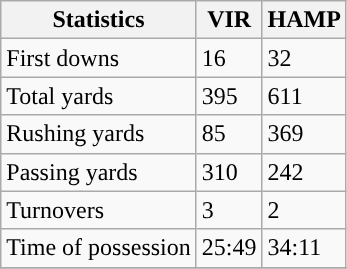<table class="wikitable" style="float: left;">
<tr>
<th>Statistics</th>
<th>VIR</th>
<th>HAMP</th>
</tr>
<tr>
<td>First downs</td>
<td>16</td>
<td>32</td>
</tr>
<tr>
<td>Total yards</td>
<td>395</td>
<td>611</td>
</tr>
<tr>
<td>Rushing yards</td>
<td>85</td>
<td>369</td>
</tr>
<tr>
<td>Passing yards</td>
<td>310</td>
<td>242</td>
</tr>
<tr>
<td>Turnovers</td>
<td>3</td>
<td>2</td>
</tr>
<tr>
<td>Time of possession</td>
<td>25:49</td>
<td>34:11</td>
</tr>
<tr>
</tr>
</table>
